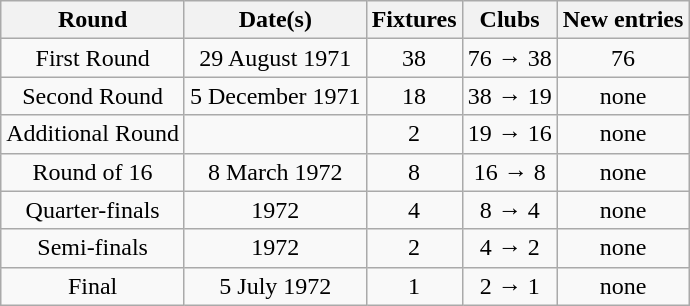<table class="wikitable" style="text-align:center">
<tr>
<th>Round</th>
<th>Date(s)</th>
<th>Fixtures</th>
<th>Clubs</th>
<th>New entries</th>
</tr>
<tr>
<td>First Round</td>
<td>29 August 1971</td>
<td>38</td>
<td>76 → 38</td>
<td>76</td>
</tr>
<tr>
<td>Second Round</td>
<td>5 December 1971</td>
<td>18</td>
<td>38 → 19</td>
<td>none</td>
</tr>
<tr>
<td>Additional Round</td>
<td></td>
<td>2</td>
<td>19 → 16</td>
<td>none</td>
</tr>
<tr>
<td>Round of 16</td>
<td>8 March 1972</td>
<td>8</td>
<td>16 → 8</td>
<td>none</td>
</tr>
<tr>
<td>Quarter-finals</td>
<td>1972</td>
<td>4</td>
<td>8 → 4</td>
<td>none</td>
</tr>
<tr>
<td>Semi-finals</td>
<td>1972</td>
<td>2</td>
<td>4 → 2</td>
<td>none</td>
</tr>
<tr>
<td>Final</td>
<td>5 July 1972</td>
<td>1</td>
<td>2 → 1</td>
<td>none</td>
</tr>
</table>
